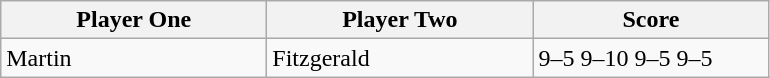<table class="wikitable">
<tr>
<th width=170>Player One</th>
<th width=170>Player Two</th>
<th width=150>Score</th>
</tr>
<tr>
<td> Martin</td>
<td> Fitzgerald</td>
<td>9–5 9–10 9–5 9–5</td>
</tr>
</table>
